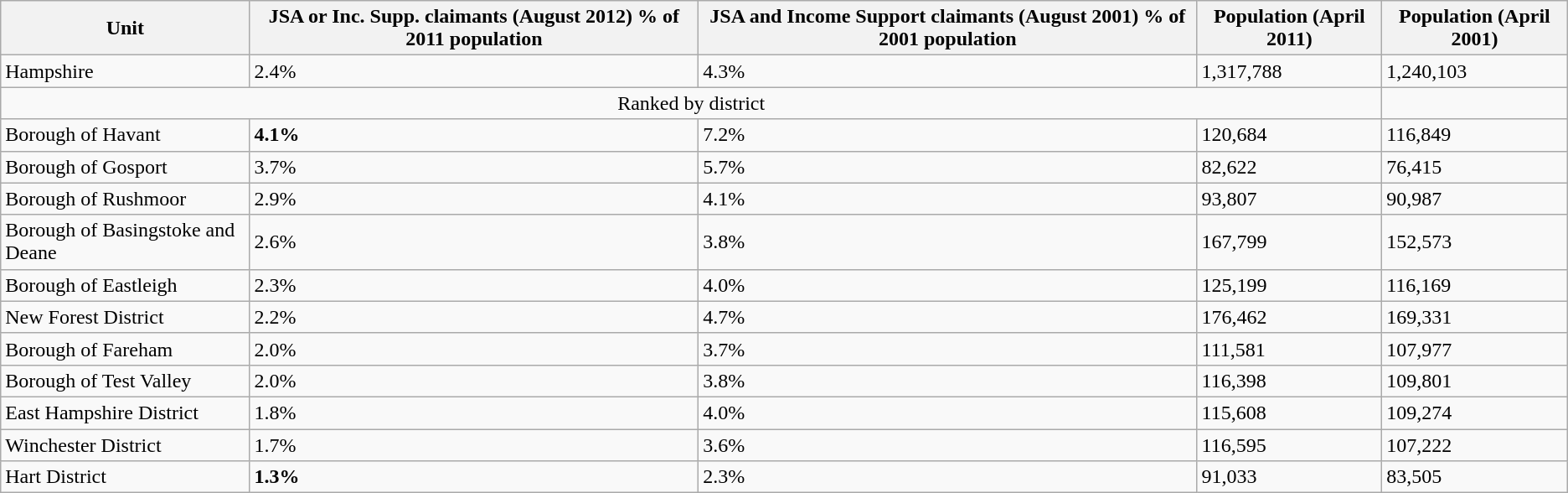<table class="wikitable">
<tr>
<th>Unit</th>
<th>JSA or Inc. Supp. claimants (August 2012) % of 2011 population</th>
<th>JSA and Income Support claimants (August 2001) % of 2001 population</th>
<th>Population (April 2011)</th>
<th>Population (April 2001)</th>
</tr>
<tr>
<td>Hampshire</td>
<td>2.4%</td>
<td>4.3%</td>
<td>1,317,788</td>
<td>1,240,103</td>
</tr>
<tr align=center>
<td colspan="4">Ranked by district</td>
</tr>
<tr>
<td>Borough of Havant</td>
<td><strong>4.1%</strong></td>
<td>7.2%</td>
<td>120,684</td>
<td>116,849</td>
</tr>
<tr>
<td>Borough of Gosport</td>
<td>3.7%</td>
<td>5.7%</td>
<td>82,622</td>
<td>76,415</td>
</tr>
<tr>
<td>Borough of Rushmoor</td>
<td>2.9%</td>
<td>4.1%</td>
<td>93,807</td>
<td>90,987</td>
</tr>
<tr>
<td>Borough of Basingstoke and Deane</td>
<td>2.6%</td>
<td>3.8%</td>
<td>167,799</td>
<td>152,573</td>
</tr>
<tr>
<td>Borough of Eastleigh</td>
<td>2.3%</td>
<td>4.0%</td>
<td>125,199</td>
<td>116,169</td>
</tr>
<tr>
<td>New Forest District</td>
<td>2.2%</td>
<td>4.7%</td>
<td>176,462</td>
<td>169,331</td>
</tr>
<tr>
<td>Borough of Fareham</td>
<td>2.0%</td>
<td>3.7%</td>
<td>111,581</td>
<td>107,977</td>
</tr>
<tr>
<td>Borough of Test Valley</td>
<td>2.0%</td>
<td>3.8%</td>
<td>116,398</td>
<td>109,801</td>
</tr>
<tr>
<td>East Hampshire	District</td>
<td>1.8%</td>
<td>4.0%</td>
<td>115,608</td>
<td>109,274</td>
</tr>
<tr>
<td>Winchester District</td>
<td>1.7%</td>
<td>3.6%</td>
<td>116,595</td>
<td>107,222</td>
</tr>
<tr>
<td>Hart District</td>
<td><strong>1.3%</strong></td>
<td>2.3%</td>
<td>91,033</td>
<td>83,505</td>
</tr>
</table>
